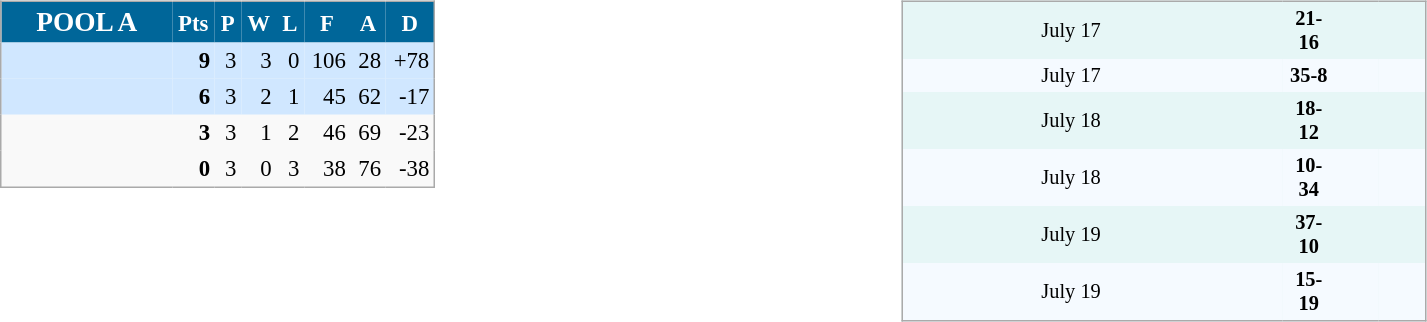<table width="100%" align=center>
<tr>
<td valign="top"><br><table align=center cellpadding="3" cellspacing="0" style="background: #f9f9f9; border: 1px #aaa solid; border-collapse: collapse; font-size: 95%;" width=290>
<tr bgcolor=#006699 style="color:white;">
<th width=34% style=font-size:120%><strong>POOL A</strong></th>
<th width=5%>Pts</th>
<th width=5%>P</th>
<th width=5%>W</th>
<th width=5%>L</th>
<th width=5%>F</th>
<th width=5%>A</th>
<th width=5%>D</th>
</tr>
<tr align=right bgcolor=#D0E7FF>
<td align=left></td>
<td><strong>9</strong></td>
<td>3</td>
<td>3</td>
<td>0</td>
<td>106</td>
<td>28</td>
<td>+78</td>
</tr>
<tr align=right bgcolor=#D0E7FF>
<td align=left></td>
<td><strong>6</strong></td>
<td>3</td>
<td>2</td>
<td>1</td>
<td>45</td>
<td>62</td>
<td>-17</td>
</tr>
<tr align=right>
<td align=left></td>
<td><strong>3</strong></td>
<td>3</td>
<td>1</td>
<td>2</td>
<td>46</td>
<td>69</td>
<td>-23</td>
</tr>
<tr align=right>
<td align=left></td>
<td><strong>0</strong></td>
<td>3</td>
<td>0</td>
<td>3</td>
<td>38</td>
<td>76</td>
<td>-38</td>
</tr>
</table>
</td>
<td valign="top"><br><table align=center cellpadding="3" cellspacing="0" style="background: #e6f6f6; border: 1px #aaa solid; border-collapse:collapse; font-size: 85%;" width=350>
<tr>
<td align=center>July 17</td>
<td align=right></td>
<td align=center width=10%><strong>21-16</strong></td>
<td></td>
<td valign=top align=center></td>
</tr>
<tr bgcolor=#F5FAFF>
<td align=center>July 17</td>
<td align=right></td>
<td align=center width=10%><strong>35-8</strong></td>
<td></td>
<td valign=top align=center></td>
</tr>
<tr>
<td align=center>July 18</td>
<td align=right></td>
<td align=center width=10%><strong>18-12</strong></td>
<td></td>
<td valign=top align=center></td>
</tr>
<tr bgcolor=#F5FAFF>
<td align=center>July 18</td>
<td align=right></td>
<td align=center width=10%><strong>10-34</strong></td>
<td></td>
<td valign=top align=center></td>
</tr>
<tr>
<td align=center>July 19</td>
<td align=right></td>
<td align=center width=10%><strong>37-10</strong></td>
<td></td>
<td valign=top align=center></td>
</tr>
<tr bgcolor=#F5FAFF>
<td align=center>July 19</td>
<td align=right></td>
<td align=center width=10%><strong>15-19</strong></td>
<td></td>
<td valign=top align=center></td>
</tr>
</table>
</td>
</tr>
</table>
